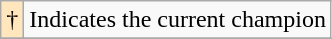<table class="wikitable">
<tr>
<td bgcolor="#FFE6BD">†</td>
<td>Indicates the current champion</td>
</tr>
<tr>
</tr>
</table>
